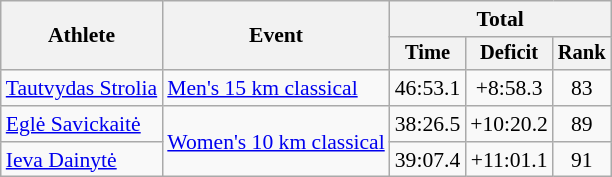<table class="wikitable" style="font-size:90%">
<tr>
<th rowspan=2>Athlete</th>
<th rowspan=2>Event</th>
<th colspan=3>Total</th>
</tr>
<tr style="font-size: 95%">
<th>Time</th>
<th>Deficit</th>
<th>Rank</th>
</tr>
<tr align=center>
<td align=left><a href='#'>Tautvydas Strolia</a></td>
<td align=left><a href='#'>Men's 15 km classical</a></td>
<td>46:53.1</td>
<td>+8:58.3</td>
<td>83</td>
</tr>
<tr align=center>
<td align=left><a href='#'>Eglė Savickaitė</a></td>
<td align=left rowspan=2><a href='#'>Women's 10 km classical</a></td>
<td>38:26.5</td>
<td>+10:20.2</td>
<td>89</td>
</tr>
<tr align=center>
<td align=left><a href='#'>Ieva Dainytė</a></td>
<td>39:07.4</td>
<td>+11:01.1</td>
<td>91</td>
</tr>
</table>
